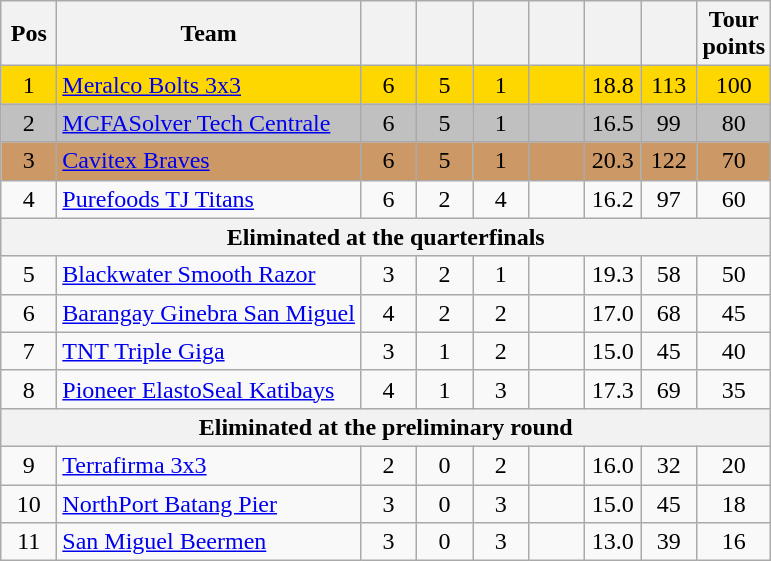<table class="wikitable" style="text-align:center">
<tr>
<th width=30>Pos</th>
<th width=180>Team</th>
<th width=30></th>
<th width=30></th>
<th width=30></th>
<th width=30></th>
<th width=30></th>
<th width=30></th>
<th width=30>Tour points</th>
</tr>
<tr bgcolor=gold>
<td>1</td>
<td align=left><a href='#'>Meralco Bolts 3x3</a></td>
<td>6</td>
<td>5</td>
<td>1</td>
<td></td>
<td>18.8</td>
<td>113</td>
<td>100</td>
</tr>
<tr bgcolor=silver>
<td>2</td>
<td align=left><a href='#'>MCFASolver Tech Centrale</a></td>
<td>6</td>
<td>5</td>
<td>1</td>
<td></td>
<td>16.5</td>
<td>99</td>
<td>80</td>
</tr>
<tr bgcolor=cc9966>
<td>3</td>
<td align=left><a href='#'>Cavitex Braves</a></td>
<td>6</td>
<td>5</td>
<td>1</td>
<td></td>
<td>20.3</td>
<td>122</td>
<td>70</td>
</tr>
<tr>
<td>4</td>
<td align=left><a href='#'>Purefoods TJ Titans</a></td>
<td>6</td>
<td>2</td>
<td>4</td>
<td></td>
<td>16.2</td>
<td>97</td>
<td>60</td>
</tr>
<tr>
<th colspan=9>Eliminated at the quarterfinals</th>
</tr>
<tr>
<td>5</td>
<td align=left><a href='#'>Blackwater Smooth Razor</a></td>
<td>3</td>
<td>2</td>
<td>1</td>
<td></td>
<td>19.3</td>
<td>58</td>
<td>50</td>
</tr>
<tr>
<td>6</td>
<td align=left nowrap><a href='#'>Barangay Ginebra San Miguel</a></td>
<td>4</td>
<td>2</td>
<td>2</td>
<td></td>
<td>17.0</td>
<td>68</td>
<td>45</td>
</tr>
<tr>
<td>7</td>
<td align=left><a href='#'>TNT Triple Giga</a></td>
<td>3</td>
<td>1</td>
<td>2</td>
<td></td>
<td>15.0</td>
<td>45</td>
<td>40</td>
</tr>
<tr>
<td>8</td>
<td align=left><a href='#'>Pioneer ElastoSeal Katibays</a></td>
<td>4</td>
<td>1</td>
<td>3</td>
<td></td>
<td>17.3</td>
<td>69</td>
<td>35</td>
</tr>
<tr>
<th colspan=9>Eliminated at the preliminary round</th>
</tr>
<tr>
<td>9</td>
<td align=left><a href='#'>Terrafirma 3x3</a></td>
<td>2</td>
<td>0</td>
<td>2</td>
<td></td>
<td>16.0</td>
<td>32</td>
<td>20</td>
</tr>
<tr>
<td>10</td>
<td align=left><a href='#'>NorthPort Batang Pier</a></td>
<td>3</td>
<td>0</td>
<td>3</td>
<td></td>
<td>15.0</td>
<td>45</td>
<td>18</td>
</tr>
<tr>
<td>11</td>
<td align=left><a href='#'>San Miguel Beermen</a></td>
<td>3</td>
<td>0</td>
<td>3</td>
<td></td>
<td>13.0</td>
<td>39</td>
<td>16</td>
</tr>
</table>
